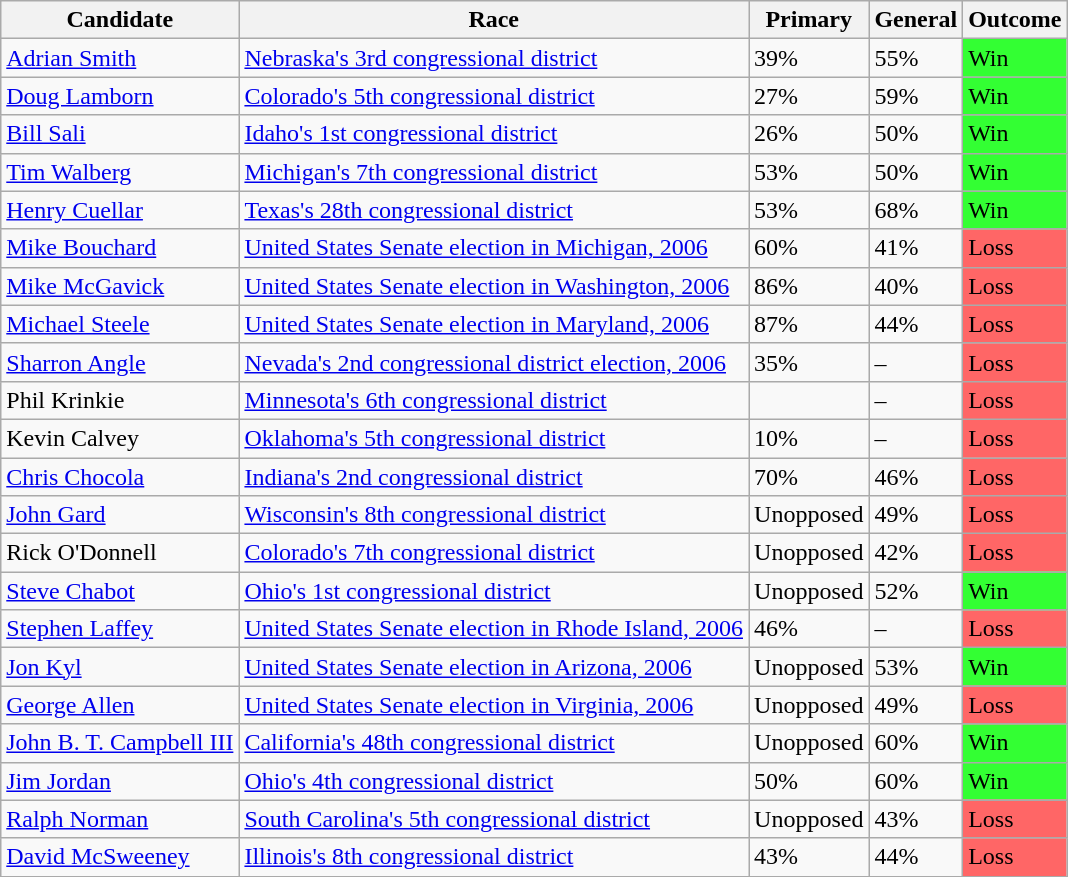<table class="wikitable sortable">
<tr>
<th>Candidate</th>
<th>Race</th>
<th>Primary</th>
<th>General</th>
<th>Outcome</th>
</tr>
<tr>
<td><a href='#'>Adrian Smith</a></td>
<td><a href='#'>Nebraska's 3rd congressional district</a></td>
<td>39%</td>
<td>55%</td>
<td style="background:#3f3;">Win</td>
</tr>
<tr>
<td><a href='#'>Doug Lamborn</a></td>
<td><a href='#'>Colorado's 5th congressional district</a></td>
<td>27%</td>
<td>59%</td>
<td style="background:#3f3;">Win</td>
</tr>
<tr>
<td><a href='#'>Bill Sali</a></td>
<td><a href='#'>Idaho's 1st congressional district</a></td>
<td>26%</td>
<td>50%</td>
<td style="background:#3f3;">Win</td>
</tr>
<tr>
<td><a href='#'>Tim Walberg</a></td>
<td><a href='#'>Michigan's 7th congressional district</a></td>
<td>53%</td>
<td>50%</td>
<td style="background:#3f3;">Win</td>
</tr>
<tr>
<td><a href='#'>Henry Cuellar</a></td>
<td><a href='#'>Texas's 28th congressional district</a></td>
<td>53%</td>
<td>68%</td>
<td style="background:#3f3;">Win</td>
</tr>
<tr>
<td><a href='#'>Mike Bouchard</a></td>
<td><a href='#'>United States Senate election in Michigan, 2006</a></td>
<td>60%</td>
<td>41%</td>
<td style="background:#f66">Loss</td>
</tr>
<tr>
<td><a href='#'>Mike McGavick</a></td>
<td><a href='#'>United States Senate election in Washington, 2006</a></td>
<td>86%</td>
<td>40%</td>
<td style="background:#f66">Loss</td>
</tr>
<tr>
<td><a href='#'>Michael Steele</a></td>
<td><a href='#'>United States Senate election in Maryland, 2006</a></td>
<td>87%</td>
<td>44%</td>
<td style="background:#f66">Loss</td>
</tr>
<tr>
<td><a href='#'>Sharron Angle</a></td>
<td><a href='#'>Nevada's 2nd congressional district election, 2006</a></td>
<td>35%</td>
<td>–</td>
<td style="background:#f66">Loss</td>
</tr>
<tr>
<td>Phil Krinkie</td>
<td><a href='#'>Minnesota's 6th congressional district</a></td>
<td></td>
<td>–</td>
<td style="background:#f66">Loss</td>
</tr>
<tr>
<td>Kevin Calvey</td>
<td><a href='#'>Oklahoma's 5th congressional district</a></td>
<td>10%</td>
<td>–</td>
<td style="background:#f66">Loss</td>
</tr>
<tr>
<td><a href='#'>Chris Chocola</a></td>
<td><a href='#'>Indiana's 2nd congressional district</a></td>
<td>70%</td>
<td>46%</td>
<td style="background:#f66">Loss</td>
</tr>
<tr>
<td><a href='#'>John Gard</a></td>
<td><a href='#'>Wisconsin's 8th congressional district</a></td>
<td>Unopposed</td>
<td>49%</td>
<td style="background:#f66">Loss</td>
</tr>
<tr>
<td>Rick O'Donnell</td>
<td><a href='#'>Colorado's 7th congressional district</a></td>
<td>Unopposed</td>
<td>42%</td>
<td style="background:#f66">Loss</td>
</tr>
<tr>
<td><a href='#'>Steve Chabot</a></td>
<td><a href='#'>Ohio's 1st congressional district</a></td>
<td>Unopposed</td>
<td>52%</td>
<td style="background:#3f3;">Win</td>
</tr>
<tr>
<td><a href='#'>Stephen Laffey</a></td>
<td><a href='#'>United States Senate election in Rhode Island, 2006</a></td>
<td>46%</td>
<td>–</td>
<td style="background:#f66">Loss</td>
</tr>
<tr>
<td><a href='#'>Jon Kyl</a></td>
<td><a href='#'>United States Senate election in Arizona, 2006</a></td>
<td>Unopposed</td>
<td>53%</td>
<td style="background:#3f3;">Win</td>
</tr>
<tr>
<td><a href='#'>George Allen</a></td>
<td><a href='#'>United States Senate election in Virginia, 2006</a></td>
<td>Unopposed</td>
<td>49%</td>
<td style="background:#f66">Loss</td>
</tr>
<tr>
<td><a href='#'>John B. T. Campbell III</a></td>
<td><a href='#'>California's 48th congressional district</a></td>
<td>Unopposed</td>
<td>60%</td>
<td style="background:#3f3;">Win</td>
</tr>
<tr>
<td><a href='#'>Jim Jordan</a></td>
<td><a href='#'>Ohio's 4th congressional district</a></td>
<td>50%</td>
<td>60%</td>
<td style="background:#3f3;">Win</td>
</tr>
<tr>
<td><a href='#'>Ralph Norman</a></td>
<td><a href='#'>South Carolina's 5th congressional district</a></td>
<td>Unopposed</td>
<td>43%</td>
<td style="background:#f66">Loss</td>
</tr>
<tr>
<td><a href='#'>David McSweeney</a></td>
<td><a href='#'>Illinois's 8th congressional district</a></td>
<td>43%</td>
<td>44%</td>
<td style="background:#f66">Loss</td>
</tr>
</table>
